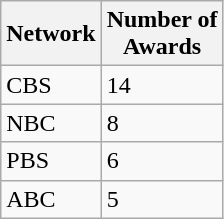<table class="wikitable">
<tr>
<th>Network</th>
<th>Number of<br>Awards</th>
</tr>
<tr>
<td>CBS</td>
<td>14</td>
</tr>
<tr>
<td>NBC</td>
<td>8</td>
</tr>
<tr>
<td>PBS</td>
<td>6</td>
</tr>
<tr>
<td>ABC</td>
<td>5</td>
</tr>
</table>
